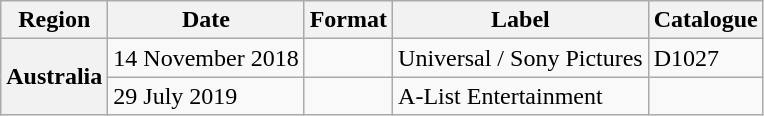<table class="wikitable plainrowheaders">
<tr>
<th scope="col">Region</th>
<th scope="col">Date</th>
<th scope="col">Format</th>
<th scope="col">Label</th>
<th scope="col">Catalogue</th>
</tr>
<tr>
<th scope="row" rowspan="2">Australia</th>
<td>14 November 2018</td>
<td></td>
<td>Universal / Sony Pictures</td>
<td>D1027</td>
</tr>
<tr>
<td>29 July 2019</td>
<td rowspan="2"></td>
<td>A-List Entertainment</td>
<td></td>
</tr>
</table>
